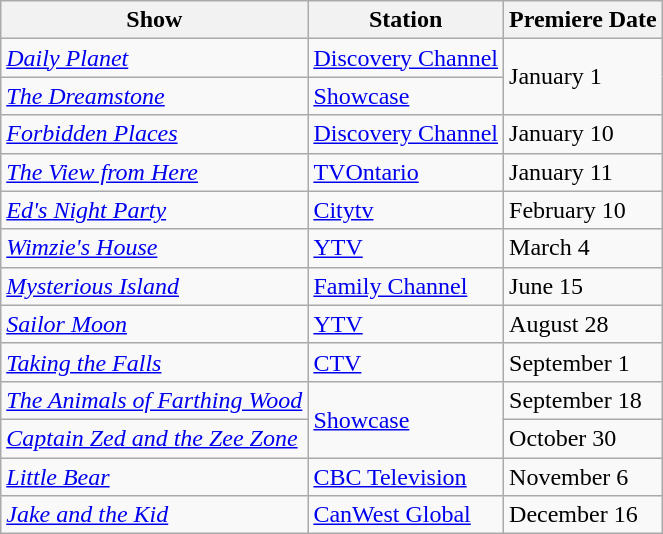<table class="wikitable">
<tr>
<th>Show</th>
<th>Station</th>
<th>Premiere Date</th>
</tr>
<tr>
<td><em><a href='#'>Daily Planet</a></em></td>
<td><a href='#'>Discovery Channel</a></td>
<td rowspan="2">January 1</td>
</tr>
<tr>
<td><em><a href='#'>The Dreamstone</a></em></td>
<td><a href='#'>Showcase</a></td>
</tr>
<tr>
<td><em><a href='#'>Forbidden Places</a></em></td>
<td><a href='#'>Discovery Channel</a></td>
<td>January 10</td>
</tr>
<tr>
<td><em><a href='#'>The View from Here</a></em></td>
<td><a href='#'>TVOntario</a></td>
<td>January 11</td>
</tr>
<tr>
<td><em><a href='#'>Ed's Night Party</a></em></td>
<td><a href='#'>Citytv</a></td>
<td>February 10</td>
</tr>
<tr>
<td><em><a href='#'>Wimzie's House</a></em></td>
<td><a href='#'>YTV</a></td>
<td>March 4</td>
</tr>
<tr>
<td><em><a href='#'>Mysterious Island</a></em></td>
<td><a href='#'>Family Channel</a></td>
<td>June 15</td>
</tr>
<tr>
<td><em><a href='#'>Sailor Moon</a></em></td>
<td><a href='#'>YTV</a></td>
<td>August 28</td>
</tr>
<tr>
<td><em><a href='#'>Taking the Falls</a></em></td>
<td><a href='#'>CTV</a></td>
<td>September 1</td>
</tr>
<tr>
<td><em><a href='#'>The Animals of Farthing Wood</a></em></td>
<td rowspan="2"><a href='#'>Showcase</a></td>
<td>September 18</td>
</tr>
<tr>
<td><em><a href='#'>Captain Zed and the Zee Zone</a></em></td>
<td>October 30</td>
</tr>
<tr>
<td><em><a href='#'>Little Bear</a></em></td>
<td><a href='#'>CBC Television</a></td>
<td>November 6</td>
</tr>
<tr>
<td><em><a href='#'>Jake and the Kid</a></em></td>
<td><a href='#'>CanWest Global</a></td>
<td>December 16</td>
</tr>
</table>
